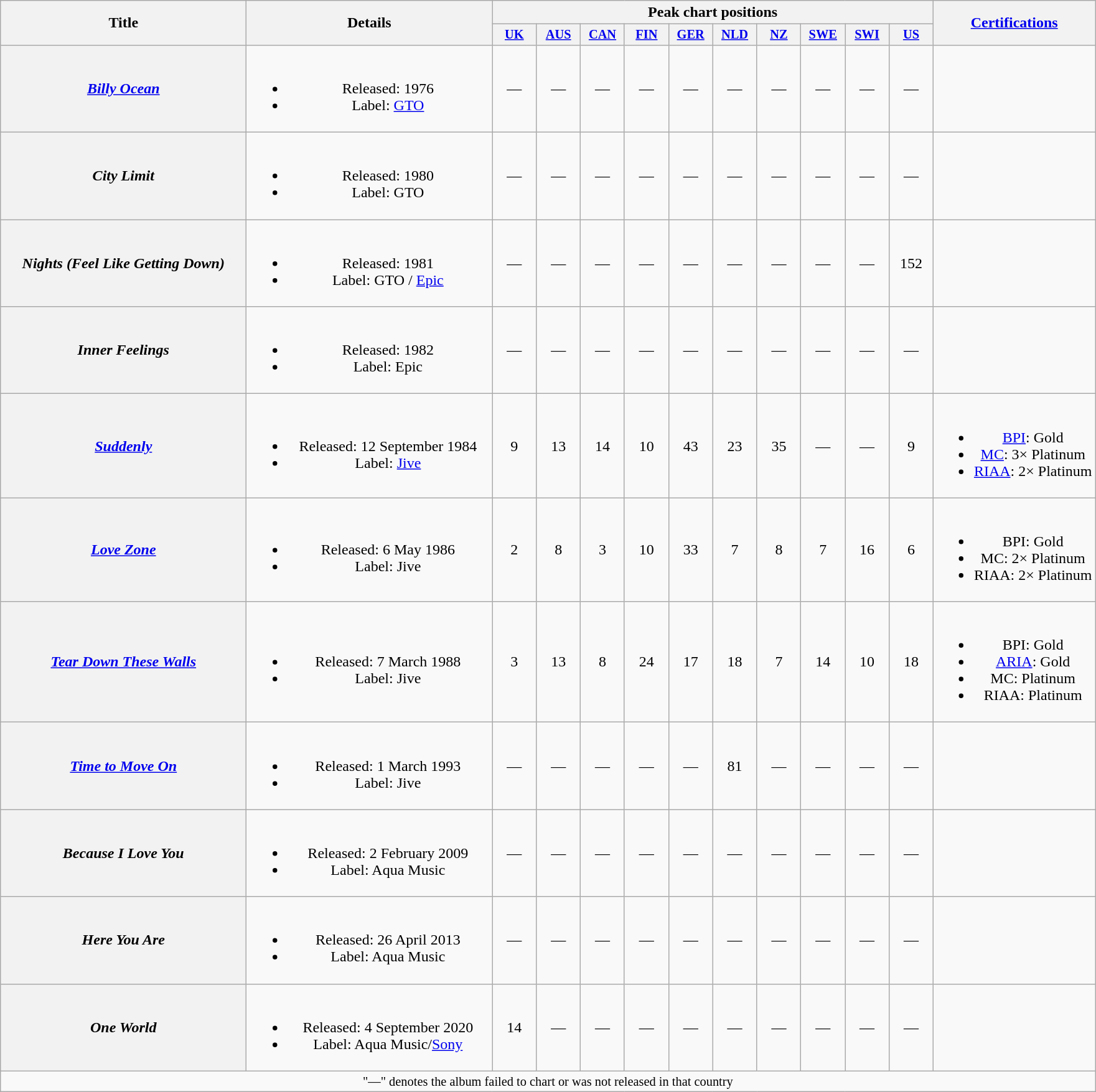<table class="wikitable plainrowheaders" style="text-align:center;" border="1">
<tr>
<th scope="col" rowspan="2" style="width:16em;">Title</th>
<th scope="col" rowspan="2" style="width:16em;">Details</th>
<th scope="col" colspan="10">Peak chart positions</th>
<th scope="col" rowspan="2"><a href='#'>Certifications</a></th>
</tr>
<tr>
<th scope="col" style="width:3em;font-size:85%;"><a href='#'>UK</a><br></th>
<th scope="col" style="width:3em;font-size:85%;"><a href='#'>AUS</a><br></th>
<th scope="col" style="width:3em;font-size:85%;"><a href='#'>CAN</a><br></th>
<th scope="col" style="width:3em;font-size:85%;"><a href='#'>FIN</a><br></th>
<th scope="col" style="width:3em;font-size:85%;"><a href='#'>GER</a><br></th>
<th scope="col" style="width:3em;font-size:85%;"><a href='#'>NLD</a><br></th>
<th scope="col" style="width:3em;font-size:85%;"><a href='#'>NZ</a><br></th>
<th scope="col" style="width:3em;font-size:85%;"><a href='#'>SWE</a><br></th>
<th scope="col" style="width:3em;font-size:85%;"><a href='#'>SWI</a><br></th>
<th scope="col" style="width:3em;font-size:85%;"><a href='#'>US</a><br></th>
</tr>
<tr>
<th scope="row"><em><a href='#'>Billy Ocean</a></em></th>
<td><br><ul><li>Released: 1976</li><li>Label: <a href='#'>GTO</a></li></ul></td>
<td>—</td>
<td>—</td>
<td>—</td>
<td>—</td>
<td>—</td>
<td>—</td>
<td>—</td>
<td>—</td>
<td>—</td>
<td>—</td>
<td></td>
</tr>
<tr>
<th scope="row"><em>City Limit</em></th>
<td><br><ul><li>Released: 1980</li><li>Label: GTO</li></ul></td>
<td>—</td>
<td>—</td>
<td>—</td>
<td>—</td>
<td>—</td>
<td>—</td>
<td>—</td>
<td>—</td>
<td>—</td>
<td>—</td>
<td></td>
</tr>
<tr>
<th scope="row"><em>Nights (Feel Like Getting Down)</em></th>
<td><br><ul><li>Released: 1981</li><li>Label: GTO / <a href='#'>Epic</a></li></ul></td>
<td>—</td>
<td>—</td>
<td>—</td>
<td>—</td>
<td>—</td>
<td>—</td>
<td>—</td>
<td>—</td>
<td>—</td>
<td>152</td>
<td></td>
</tr>
<tr>
<th scope="row"><em>Inner Feelings</em></th>
<td><br><ul><li>Released: 1982</li><li>Label: Epic</li></ul></td>
<td>—</td>
<td>—</td>
<td>—</td>
<td>—</td>
<td>—</td>
<td>—</td>
<td>—</td>
<td>—</td>
<td>—</td>
<td>—</td>
<td></td>
</tr>
<tr>
<th scope="row"><em><a href='#'>Suddenly</a></em></th>
<td><br><ul><li>Released: 12 September 1984</li><li>Label: <a href='#'>Jive</a></li></ul></td>
<td>9</td>
<td>13</td>
<td>14</td>
<td>10</td>
<td>43</td>
<td>23</td>
<td>35</td>
<td>—</td>
<td>—</td>
<td>9</td>
<td><br><ul><li><a href='#'>BPI</a>: Gold</li><li><a href='#'>MC</a>: 3× Platinum</li><li><a href='#'>RIAA</a>: 2× Platinum</li></ul></td>
</tr>
<tr>
<th scope="row"><em><a href='#'>Love Zone</a></em></th>
<td><br><ul><li>Released: 6 May 1986</li><li>Label: Jive</li></ul></td>
<td>2</td>
<td>8</td>
<td>3</td>
<td>10</td>
<td>33</td>
<td>7</td>
<td>8</td>
<td>7</td>
<td>16</td>
<td>6</td>
<td><br><ul><li>BPI: Gold</li><li>MC: 2× Platinum</li><li>RIAA: 2× Platinum</li></ul></td>
</tr>
<tr>
<th scope="row"><em><a href='#'>Tear Down These Walls</a></em></th>
<td><br><ul><li>Released: 7 March 1988</li><li>Label: Jive</li></ul></td>
<td>3</td>
<td>13</td>
<td>8</td>
<td>24</td>
<td>17</td>
<td>18</td>
<td>7</td>
<td>14</td>
<td>10</td>
<td>18</td>
<td><br><ul><li>BPI: Gold</li><li><a href='#'>ARIA</a>: Gold</li><li>MC: Platinum</li><li>RIAA: Platinum</li></ul></td>
</tr>
<tr>
<th scope="row"><em><a href='#'>Time to Move On</a></em></th>
<td><br><ul><li>Released: 1 March 1993</li><li>Label: Jive</li></ul></td>
<td>—</td>
<td>—</td>
<td>—</td>
<td>—</td>
<td>—</td>
<td>81</td>
<td>—</td>
<td>—</td>
<td>—</td>
<td>—</td>
<td></td>
</tr>
<tr>
<th scope="row"><em>Because I Love You</em></th>
<td><br><ul><li>Released: 2 February 2009</li><li>Label: Aqua Music</li></ul></td>
<td>—</td>
<td>—</td>
<td>—</td>
<td>—</td>
<td>—</td>
<td>—</td>
<td>—</td>
<td>—</td>
<td>—</td>
<td>—</td>
<td></td>
</tr>
<tr>
<th scope="row"><em>Here You Are</em></th>
<td><br><ul><li>Released: 26 April 2013</li><li>Label: Aqua Music</li></ul></td>
<td>—</td>
<td>—</td>
<td>—</td>
<td>—</td>
<td>—</td>
<td>—</td>
<td>—</td>
<td>—</td>
<td>—</td>
<td>—</td>
<td></td>
</tr>
<tr>
<th scope="row"><em>One World</em></th>
<td><br><ul><li>Released: 4 September 2020</li><li>Label: Aqua Music/<a href='#'>Sony</a></li></ul></td>
<td>14</td>
<td>—</td>
<td>—</td>
<td>—</td>
<td>—</td>
<td>—</td>
<td>—</td>
<td>—</td>
<td>—</td>
<td>—</td>
<td></td>
</tr>
<tr>
<td colspan="15" style="font-size:85%">"—" denotes the album failed to chart or was not released in that country</td>
</tr>
</table>
